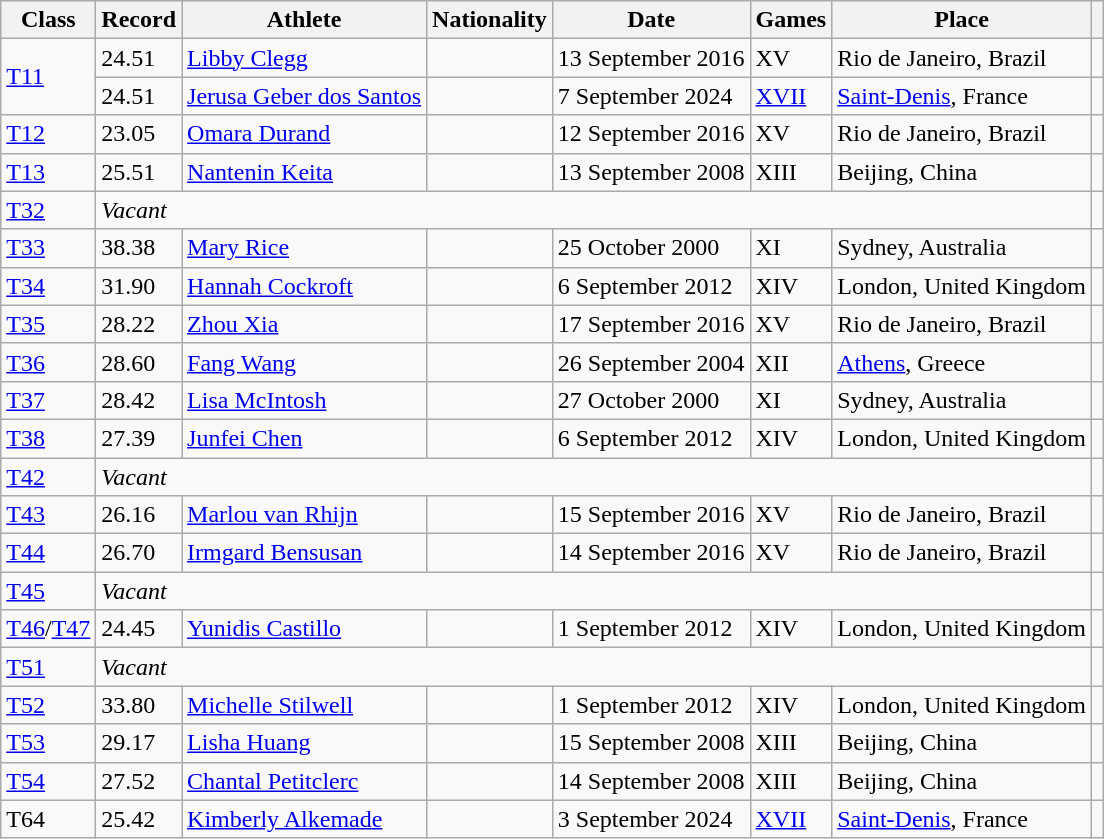<table class="wikitable">
<tr>
<th>Class</th>
<th>Record</th>
<th>Athlete</th>
<th>Nationality</th>
<th>Date</th>
<th>Games</th>
<th>Place</th>
<th></th>
</tr>
<tr>
<td rowspan=2><a href='#'>T11</a></td>
<td>24.51 </td>
<td><a href='#'>Libby Clegg</a></td>
<td></td>
<td>13 September 2016</td>
<td>XV</td>
<td>Rio de Janeiro, Brazil</td>
<td></td>
</tr>
<tr>
<td>24.51 </td>
<td><a href='#'>Jerusa Geber dos Santos</a></td>
<td></td>
<td>7 September 2024</td>
<td><a href='#'>XVII</a></td>
<td><a href='#'>Saint-Denis</a>, France</td>
<td></td>
</tr>
<tr>
<td><a href='#'>T12</a></td>
<td>23.05<br></td>
<td><a href='#'>Omara Durand</a></td>
<td></td>
<td>12 September 2016</td>
<td>XV</td>
<td>Rio de Janeiro, Brazil</td>
<td></td>
</tr>
<tr>
<td><a href='#'>T13</a></td>
<td>25.51<br></td>
<td><a href='#'>Nantenin Keita</a></td>
<td></td>
<td>13 September 2008</td>
<td>XIII</td>
<td>Beijing, China</td>
<td></td>
</tr>
<tr>
<td><a href='#'>T32</a></td>
<td colspan="6"><em>Vacant</em></td>
<td></td>
</tr>
<tr>
<td><a href='#'>T33</a></td>
<td>38.38<br></td>
<td><a href='#'>Mary Rice</a></td>
<td></td>
<td>25 October 2000</td>
<td>XI</td>
<td>Sydney, Australia</td>
<td></td>
</tr>
<tr>
<td><a href='#'>T34</a></td>
<td>31.90<br></td>
<td><a href='#'>Hannah Cockroft</a></td>
<td></td>
<td>6 September 2012</td>
<td>XIV</td>
<td> London, United Kingdom</td>
<td></td>
</tr>
<tr>
<td><a href='#'>T35</a></td>
<td>28.22<br></td>
<td><a href='#'>Zhou Xia</a></td>
<td></td>
<td>17 September 2016</td>
<td>XV</td>
<td>Rio de Janeiro, Brazil</td>
<td></td>
</tr>
<tr>
<td><a href='#'>T36</a></td>
<td>28.60<br></td>
<td><a href='#'>Fang Wang</a></td>
<td></td>
<td>26 September 2004</td>
<td>XII</td>
<td><a href='#'>Athens</a>, Greece</td>
<td></td>
</tr>
<tr>
<td><a href='#'>T37</a></td>
<td>28.42<br></td>
<td><a href='#'>Lisa McIntosh</a></td>
<td></td>
<td>27 October 2000</td>
<td>XI</td>
<td>Sydney, Australia</td>
<td></td>
</tr>
<tr>
<td><a href='#'>T38</a></td>
<td>27.39<br></td>
<td><a href='#'>Junfei Chen</a></td>
<td></td>
<td>6 September 2012</td>
<td>XIV</td>
<td> London, United Kingdom</td>
<td></td>
</tr>
<tr>
<td><a href='#'>T42</a></td>
<td colspan="6"><em>Vacant</em></td>
<td></td>
</tr>
<tr>
<td><a href='#'>T43</a></td>
<td>26.16<br></td>
<td><a href='#'>Marlou van Rhijn</a></td>
<td></td>
<td>15 September 2016</td>
<td>XV</td>
<td> Rio de Janeiro, Brazil</td>
<td></td>
</tr>
<tr>
<td><a href='#'>T44</a></td>
<td>26.70<br></td>
<td><a href='#'>Irmgard Bensusan</a></td>
<td></td>
<td>14 September 2016</td>
<td>XV</td>
<td> Rio de Janeiro, Brazil</td>
<td></td>
</tr>
<tr>
<td><a href='#'>T45</a></td>
<td colspan="6"><em>Vacant</em></td>
<td></td>
</tr>
<tr>
<td><a href='#'>T46</a>/<a href='#'>T47</a></td>
<td>24.45<br></td>
<td><a href='#'>Yunidis Castillo</a></td>
<td></td>
<td>1 September 2012</td>
<td>XIV</td>
<td> London, United Kingdom</td>
<td></td>
</tr>
<tr>
<td><a href='#'>T51</a></td>
<td colspan="6"><em>Vacant</em></td>
<td></td>
</tr>
<tr>
<td><a href='#'>T52</a></td>
<td>33.80<br></td>
<td><a href='#'>Michelle Stilwell</a></td>
<td></td>
<td>1 September 2012</td>
<td>XIV</td>
<td> London, United Kingdom</td>
<td></td>
</tr>
<tr>
<td><a href='#'>T53</a></td>
<td>29.17<br></td>
<td><a href='#'>Lisha Huang</a></td>
<td></td>
<td>15 September 2008</td>
<td>XIII</td>
<td> Beijing, China</td>
<td></td>
</tr>
<tr>
<td><a href='#'>T54</a></td>
<td>27.52<br></td>
<td><a href='#'>Chantal Petitclerc</a></td>
<td></td>
<td>14 September 2008</td>
<td>XIII</td>
<td> Beijing, China</td>
<td></td>
</tr>
<tr>
<td>T64</td>
<td>25.42 </td>
<td><a href='#'>Kimberly Alkemade</a></td>
<td></td>
<td>3 September 2024</td>
<td><a href='#'>XVII</a></td>
<td><a href='#'>Saint-Denis</a>, France</td>
<td></td>
</tr>
</table>
